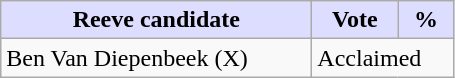<table class="wikitable">
<tr>
<th style="background:#ddf; width:200px;">Reeve candidate </th>
<th style="background:#ddf; width:50px;">Vote</th>
<th style="background:#ddf; width:30px;">%</th>
</tr>
<tr>
<td>Ben Van Diepenbeek (X)</td>
<td colspan="2">Acclaimed</td>
</tr>
</table>
